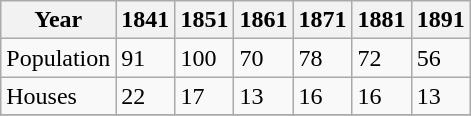<table class="wikitable">
<tr>
<th>Year</th>
<th>1841</th>
<th>1851</th>
<th>1861</th>
<th>1871</th>
<th>1881</th>
<th>1891</th>
</tr>
<tr>
<td>Population</td>
<td>91</td>
<td>100</td>
<td>70</td>
<td>78</td>
<td>72</td>
<td>56</td>
</tr>
<tr>
<td>Houses</td>
<td>22</td>
<td>17</td>
<td>13</td>
<td>16</td>
<td>16</td>
<td>13</td>
</tr>
<tr>
</tr>
</table>
